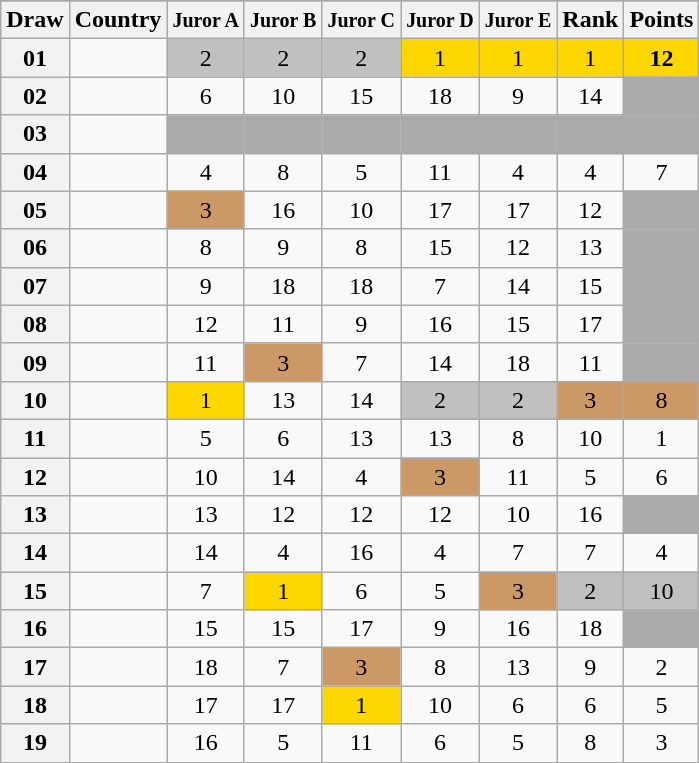<table class="sortable wikitable collapsible plainrowheaders" style="text-align:center">
<tr>
</tr>
<tr>
<th scope="col">Draw</th>
<th scope="col">Country</th>
<th scope="col"><small>Juror A</small></th>
<th scope="col"><small>Juror B</small></th>
<th scope="col"><small>Juror C</small></th>
<th scope="col"><small>Juror D</small></th>
<th scope="col"><small>Juror E</small></th>
<th scope="col">Rank</th>
<th scope="col">Points</th>
</tr>
<tr>
<th scope="row" style="text-align:center;">01</th>
<td style="text-align:left;"></td>
<td style="background:silver;">2</td>
<td style="background:silver;">2</td>
<td style="background:silver;">2</td>
<td style="background:gold;">1</td>
<td style="background:gold;">1</td>
<td style="background:gold;">1</td>
<td style="background:gold;"><strong>12</strong></td>
</tr>
<tr>
<th scope="row" style="text-align:center;">02</th>
<td style="text-align:left;"></td>
<td>6</td>
<td>10</td>
<td>15</td>
<td>18</td>
<td>9</td>
<td>14</td>
<td style="background:#AAAAAA;"></td>
</tr>
<tr class="sortbottom">
<th scope="row" style="text-align:center;">03</th>
<td style="text-align:left;"></td>
<td style="background:#AAAAAA;"></td>
<td style="background:#AAAAAA;"></td>
<td style="background:#AAAAAA;"></td>
<td style="background:#AAAAAA;"></td>
<td style="background:#AAAAAA;"></td>
<td style="background:#AAAAAA;"></td>
<td style="background:#AAAAAA;"></td>
</tr>
<tr>
<th scope="row" style="text-align:center;">04</th>
<td style="text-align:left;"></td>
<td>4</td>
<td>8</td>
<td>5</td>
<td>11</td>
<td>4</td>
<td>4</td>
<td>7</td>
</tr>
<tr>
<th scope="row" style="text-align:center;">05</th>
<td style="text-align:left;"></td>
<td style="background:#CC9966;">3</td>
<td>16</td>
<td>10</td>
<td>17</td>
<td>17</td>
<td>12</td>
<td style="background:#AAAAAA;"></td>
</tr>
<tr>
<th scope="row" style="text-align:center;">06</th>
<td style="text-align:left;"></td>
<td>8</td>
<td>9</td>
<td>8</td>
<td>15</td>
<td>12</td>
<td>13</td>
<td style="background:#AAAAAA;"></td>
</tr>
<tr>
<th scope="row" style="text-align:center;">07</th>
<td style="text-align:left;"></td>
<td>9</td>
<td>18</td>
<td>18</td>
<td>7</td>
<td>14</td>
<td>15</td>
<td style="background:#AAAAAA;"></td>
</tr>
<tr>
<th scope="row" style="text-align:center;">08</th>
<td style="text-align:left;"></td>
<td>12</td>
<td>11</td>
<td>9</td>
<td>16</td>
<td>15</td>
<td>17</td>
<td style="background:#AAAAAA;"></td>
</tr>
<tr>
<th scope="row" style="text-align:center;">09</th>
<td style="text-align:left;"></td>
<td>11</td>
<td style="background:#CC9966;">3</td>
<td>7</td>
<td>14</td>
<td>18</td>
<td>11</td>
<td style="background:#AAAAAA;"></td>
</tr>
<tr>
<th scope="row" style="text-align:center;">10</th>
<td style="text-align:left;"></td>
<td style="background:gold;">1</td>
<td>13</td>
<td>14</td>
<td style="background:silver;">2</td>
<td style="background:silver;">2</td>
<td style="background:#CC9966;">3</td>
<td style="background:#CC9966;">8</td>
</tr>
<tr>
<th scope="row" style="text-align:center;">11</th>
<td style="text-align:left;"></td>
<td>5</td>
<td>6</td>
<td>13</td>
<td>13</td>
<td>8</td>
<td>10</td>
<td>1</td>
</tr>
<tr>
<th scope="row" style="text-align:center;">12</th>
<td style="text-align:left;"></td>
<td>10</td>
<td>14</td>
<td>4</td>
<td style="background:#CC9966;">3</td>
<td>11</td>
<td>5</td>
<td>6</td>
</tr>
<tr>
<th scope="row" style="text-align:center;">13</th>
<td style="text-align:left;"></td>
<td>13</td>
<td>12</td>
<td>12</td>
<td>12</td>
<td>10</td>
<td>16</td>
<td style="background:#AAAAAA;"></td>
</tr>
<tr>
<th scope="row" style="text-align:center;">14</th>
<td style="text-align:left;"></td>
<td>14</td>
<td>4</td>
<td>16</td>
<td>4</td>
<td>7</td>
<td>7</td>
<td>4</td>
</tr>
<tr>
<th scope="row" style="text-align:center;">15</th>
<td style="text-align:left;"></td>
<td>7</td>
<td style="background:gold;">1</td>
<td>6</td>
<td>5</td>
<td style="background:#CC9966;">3</td>
<td style="background:silver;">2</td>
<td style="background:silver;">10</td>
</tr>
<tr>
<th scope="row" style="text-align:center;">16</th>
<td style="text-align:left;"></td>
<td>15</td>
<td>15</td>
<td>17</td>
<td>9</td>
<td>16</td>
<td>18</td>
<td style="background:#AAAAAA;"></td>
</tr>
<tr>
<th scope="row" style="text-align:center;">17</th>
<td style="text-align:left;"></td>
<td>18</td>
<td>7</td>
<td style="background:#CC9966;">3</td>
<td>8</td>
<td>13</td>
<td>9</td>
<td>2</td>
</tr>
<tr>
<th scope="row" style="text-align:center;">18</th>
<td style="text-align:left;"></td>
<td>17</td>
<td>17</td>
<td style="background:gold;">1</td>
<td>10</td>
<td>6</td>
<td>6</td>
<td>5</td>
</tr>
<tr>
<th scope="row" style="text-align:center;">19</th>
<td style="text-align:left;"></td>
<td>16</td>
<td>5</td>
<td>11</td>
<td>6</td>
<td>5</td>
<td>8</td>
<td>3</td>
</tr>
</table>
